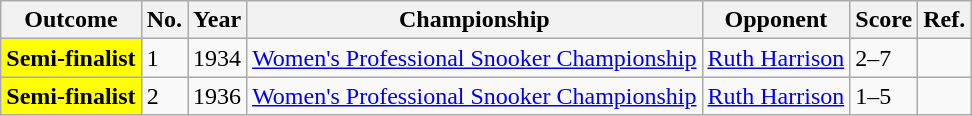<table class="wikitable">
<tr>
<th>Outcome</th>
<th>No.</th>
<th>Year</th>
<th>Championship</th>
<th>Opponent</th>
<th>Score</th>
<th>Ref.</th>
</tr>
<tr>
<th scope="row" style="background:yellow;">Semi-finalist</th>
<td>1</td>
<td>1934</td>
<td><a href='#'>Women's Professional Snooker Championship</a></td>
<td><a href='#'>Ruth Harrison</a></td>
<td>2–7</td>
<td></td>
</tr>
<tr>
<th scope="row" style="background:yellow;">Semi-finalist</th>
<td>2</td>
<td>1936</td>
<td><a href='#'>Women's Professional Snooker Championship</a></td>
<td><a href='#'>Ruth Harrison</a></td>
<td>1–5</td>
<td></td>
</tr>
</table>
